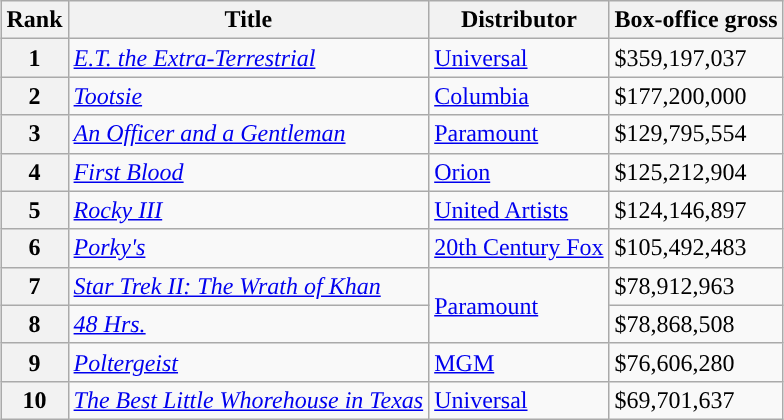<table class="wikitable sortable" style="margin:auto; margin:auto;">
<tr>
<th>Rank</th>
<th>Title</th>
<th>Distributor</th>
<th>Box-office gross</th>
</tr>
<tr>
<th style="text-align:center;">1</th>
<td><em><a href='#'>E.T. the Extra-Terrestrial</a></em></td>
<td><a href='#'>Universal</a></td>
<td>$359,197,037</td>
</tr>
<tr>
<th style="text-align:center;">2</th>
<td><em><a href='#'>Tootsie</a></em></td>
<td><a href='#'>Columbia</a></td>
<td>$177,200,000</td>
</tr>
<tr>
<th style="text-align:center;">3</th>
<td><em><a href='#'>An Officer and a Gentleman</a></em></td>
<td><a href='#'>Paramount</a></td>
<td>$129,795,554</td>
</tr>
<tr>
<th style="text-align:center;”">4</th>
<td><em><a href='#'>First Blood</a></em></td>
<td><a href='#'>Orion</a></td>
<td>$125,212,904</td>
</tr>
<tr>
<th style="text-align:center;">5</th>
<td><em><a href='#'>Rocky III</a></em></td>
<td><a href='#'>United Artists</a></td>
<td>$124,146,897</td>
</tr>
<tr>
<th style="text-align:center;">6</th>
<td><em><a href='#'>Porky's</a></em></td>
<td><a href='#'>20th Century Fox</a></td>
<td>$105,492,483</td>
</tr>
<tr>
<th style="text-align:center;">7</th>
<td><em><a href='#'>Star Trek II: The Wrath of Khan</a></em></td>
<td rowspan="2"><a href='#'>Paramount</a></td>
<td>$78,912,963</td>
</tr>
<tr>
<th style="text-align:center;">8</th>
<td><em><a href='#'>48 Hrs.</a></em></td>
<td>$78,868,508</td>
</tr>
<tr>
<th style="text-align:center;">9</th>
<td><em><a href='#'>Poltergeist</a></em></td>
<td><a href='#'>MGM</a></td>
<td>$76,606,280</td>
</tr>
<tr>
<th style="text-align:center;">10</th>
<td><em><a href='#'>The Best Little Whorehouse in Texas</a></em></td>
<td><a href='#'>Universal</a></td>
<td>$69,701,637</td>
</tr>
</table>
